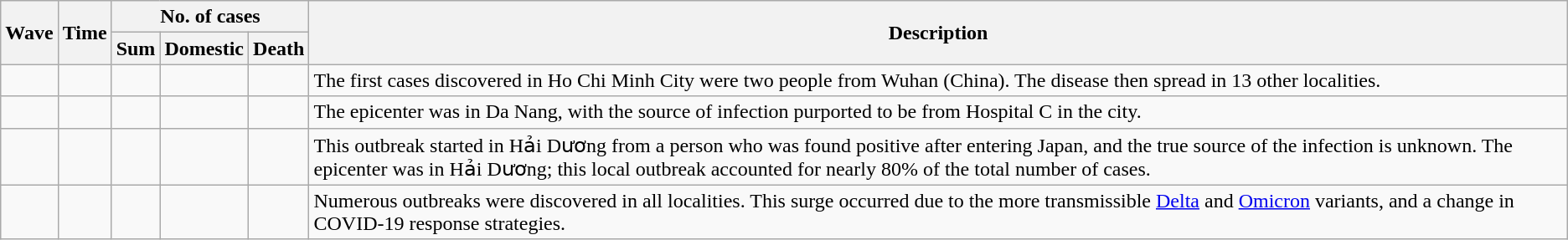<table class="wikitable sortable mw-collapsible">
<tr>
<th rowspan = 2>Wave</th>
<th rowspan = 2>Time</th>
<th colspan = 3>No. of cases</th>
<th rowspan = 2>Description</th>
</tr>
<tr>
<th>Sum</th>
<th>Domestic</th>
<th>Death</th>
</tr>
<tr>
<td></td>
<td></td>
<td></td>
<td></td>
<td></td>
<td>The first cases discovered in Ho Chi Minh City were two people from Wuhan (China). The disease then spread in 13 other localities.</td>
</tr>
<tr>
<td></td>
<td></td>
<td></td>
<td></td>
<td></td>
<td>The epicenter was in Da Nang, with the source of infection purported to be from Hospital C in the city.</td>
</tr>
<tr>
<td></td>
<td></td>
<td></td>
<td></td>
<td></td>
<td>This outbreak started in Hải Dương from a person who was found positive after entering Japan, and the true source of the infection is unknown. The epicenter was in Hải Dương; this local outbreak accounted for nearly 80% of the total number of cases.</td>
</tr>
<tr>
<td></td>
<td></td>
<td></td>
<td></td>
<td></td>
<td>Numerous outbreaks were discovered in all localities. This surge occurred due to the more transmissible <a href='#'>Delta</a> and <a href='#'>Omicron</a> variants, and a change in COVID-19 response strategies.</td>
</tr>
</table>
